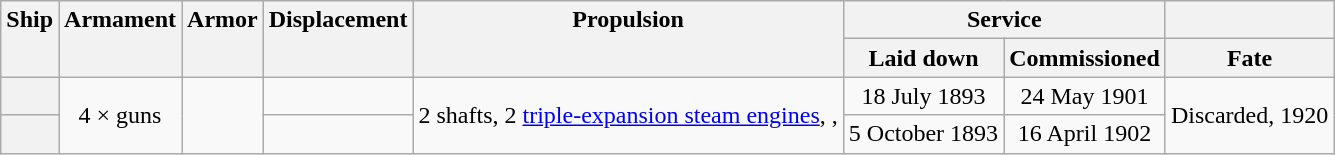<table class="wikitable plainrowheaders" style="text-align: center;">
<tr valign="top">
<th scope="col" rowspan="2">Ship</th>
<th scope="col" rowspan="2">Armament</th>
<th scope="col" rowspan="2">Armor</th>
<th scope="col" rowspan="2">Displacement</th>
<th scope="col" rowspan="2">Propulsion</th>
<th scope="col" colspan="2">Service</th>
<th></th>
</tr>
<tr valign="top">
<th scope="col">Laid down</th>
<th scope="col">Commissioned</th>
<th scope="col">Fate</th>
</tr>
<tr valign="center">
<th scope="row"></th>
<td rowspan="2">4 ×  guns</td>
<td rowspan="2"></td>
<td></td>
<td rowspan="2">2 shafts, 2 <a href='#'>triple-expansion steam engines</a>, , </td>
<td>18 July 1893</td>
<td>24 May 1901</td>
<td rowspan="2">Discarded, 1920</td>
</tr>
<tr valign="center">
<th scope="row"></th>
<td></td>
<td>5 October 1893</td>
<td>16 April 1902</td>
</tr>
</table>
